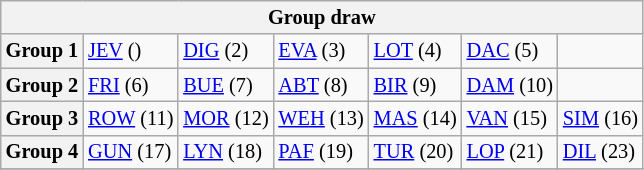<table class="wikitable" style="text-align:center; font-size:85%">
<tr>
<th colspan="7">Group draw</th>
</tr>
<tr>
<th>Group 1</th>
<td align="left"> <a href='#'>JEV</a> ()</td>
<td align="left"> <a href='#'>DIG</a> (2)</td>
<td align="left"> <a href='#'>EVA</a> (3)</td>
<td align="left"> <a href='#'>LOT</a> (4)</td>
<td align="left"> <a href='#'>DAC</a> (5)</td>
<td></td>
</tr>
<tr>
<th>Group 2</th>
<td align="left"> <a href='#'>FRI</a> (6)</td>
<td align="left"> <a href='#'>BUE</a> (7)</td>
<td align="left"> <a href='#'>ABT</a> (8)</td>
<td align="left"> <a href='#'>BIR</a> (9)</td>
<td align="left"> <a href='#'>DAM</a> (10)</td>
<td></td>
</tr>
<tr>
<th>Group 3</th>
<td align="left"> <a href='#'>ROW</a> (11)</td>
<td align="left"> <a href='#'>MOR</a> (12)</td>
<td align="left"> <a href='#'>WEH</a> (13)</td>
<td align="left"> <a href='#'>MAS</a> (14)</td>
<td align="left"> <a href='#'>VAN</a> (15)</td>
<td align="left"> <a href='#'>SIM</a> (16)</td>
</tr>
<tr>
<th>Group 4</th>
<td align="left"> <a href='#'>GUN</a> (17)</td>
<td align="left"> <a href='#'>LYN</a> (18)</td>
<td align="left"> <a href='#'>PAF</a> (19)</td>
<td align="left"> <a href='#'>TUR</a> (20)</td>
<td align="left"> <a href='#'>LOP</a> (21)</td>
<td align="left"> <a href='#'>DIL</a> (23)</td>
</tr>
<tr>
</tr>
</table>
